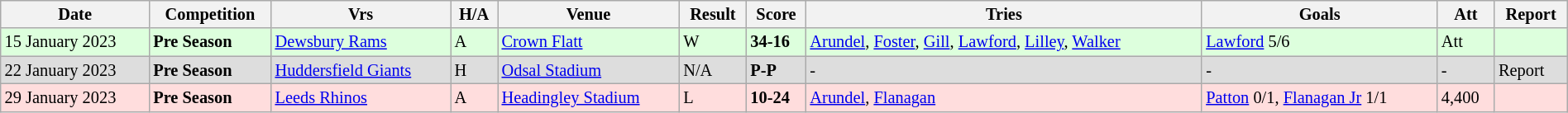<table class="wikitable"  style="font-size:85%; width:100%;">
<tr>
<th>Date</th>
<th>Competition</th>
<th>Vrs</th>
<th>H/A</th>
<th>Venue</th>
<th>Result</th>
<th>Score</th>
<th>Tries</th>
<th>Goals</th>
<th>Att</th>
<th>Report</th>
</tr>
<tr style="background:#ddffdd;" width=20 | >
<td>15 January 2023</td>
<td><strong>Pre Season</strong></td>
<td><a href='#'>Dewsbury Rams</a></td>
<td>A</td>
<td><a href='#'>Crown Flatt</a></td>
<td>W</td>
<td><strong>34-16</strong></td>
<td><a href='#'>Arundel</a>, <a href='#'>Foster</a>, <a href='#'>Gill</a>, <a href='#'>Lawford</a>, <a href='#'>Lilley</a>, <a href='#'>Walker</a></td>
<td><a href='#'>Lawford</a> 5/6</td>
<td>Att</td>
<td></td>
</tr>
<tr style="background:#ddd;" width=20 | >
<td>22 January 2023</td>
<td><strong>Pre Season</strong></td>
<td><a href='#'>Huddersfield Giants</a></td>
<td>H</td>
<td><a href='#'>Odsal Stadium</a></td>
<td>N/A</td>
<td><strong>P-P</strong></td>
<td>-</td>
<td>-</td>
<td>-</td>
<td>Report</td>
</tr>
<tr | style="background:#ffdddd;" width=20 | >
<td>29 January 2023</td>
<td><strong>Pre Season</strong></td>
<td><a href='#'>Leeds Rhinos</a></td>
<td>A</td>
<td><a href='#'>Headingley Stadium</a></td>
<td>L</td>
<td><strong>10-24</strong></td>
<td><a href='#'>Arundel</a>, <a href='#'>Flanagan</a></td>
<td><a href='#'>Patton</a> 0/1, <a href='#'>Flanagan Jr</a> 1/1</td>
<td>4,400</td>
<td></td>
</tr>
</table>
